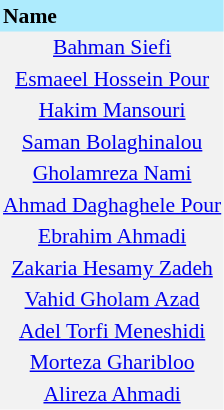<table border=0 cellpadding=2 cellspacing=0  |- bgcolor=#F2F2F2 style="text-align:center; font-size:90%;">
<tr bgcolor=#ADEBFD>
<th align=left>Name</th>
</tr>
<tr>
<td><a href='#'>Bahman Siefi</a></td>
</tr>
<tr>
<td><a href='#'>Esmaeel Hossein Pour</a></td>
</tr>
<tr>
<td><a href='#'>Hakim Mansouri</a></td>
</tr>
<tr>
<td><a href='#'>Saman Bolaghinalou</a></td>
</tr>
<tr>
<td><a href='#'>Gholamreza Nami</a></td>
</tr>
<tr>
<td><a href='#'>Ahmad Daghaghele Pour</a></td>
</tr>
<tr>
<td><a href='#'>Ebrahim Ahmadi</a></td>
</tr>
<tr>
<td><a href='#'>Zakaria Hesamy Zadeh</a></td>
</tr>
<tr>
<td><a href='#'>Vahid Gholam Azad</a></td>
</tr>
<tr>
<td><a href='#'>Adel Torfi Meneshidi</a></td>
</tr>
<tr>
<td><a href='#'>Morteza Gharibloo</a></td>
</tr>
<tr>
<td><a href='#'>Alireza Ahmadi</a></td>
</tr>
</table>
